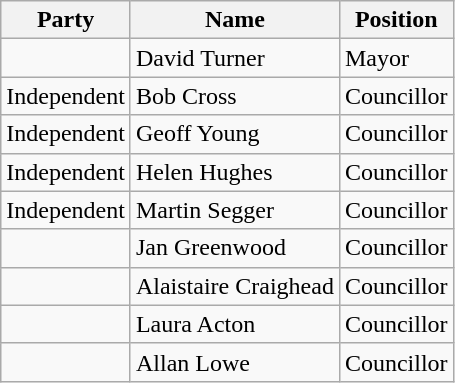<table class="wikitable">
<tr>
<th>Party</th>
<th>Name</th>
<th>Position</th>
</tr>
<tr>
<td></td>
<td>David Turner</td>
<td>Mayor</td>
</tr>
<tr>
<td>Independent</td>
<td>Bob Cross</td>
<td>Councillor</td>
</tr>
<tr>
<td>Independent</td>
<td>Geoff Young</td>
<td>Councillor</td>
</tr>
<tr>
<td>Independent</td>
<td>Helen Hughes</td>
<td>Councillor</td>
</tr>
<tr>
<td>Independent</td>
<td>Martin Segger</td>
<td>Councillor</td>
</tr>
<tr>
<td></td>
<td>Jan Greenwood</td>
<td>Councillor</td>
</tr>
<tr>
<td></td>
<td>Alaistaire Craighead</td>
<td>Councillor</td>
</tr>
<tr>
<td></td>
<td>Laura Acton</td>
<td>Councillor</td>
</tr>
<tr>
<td></td>
<td>Allan Lowe</td>
<td>Councillor</td>
</tr>
</table>
